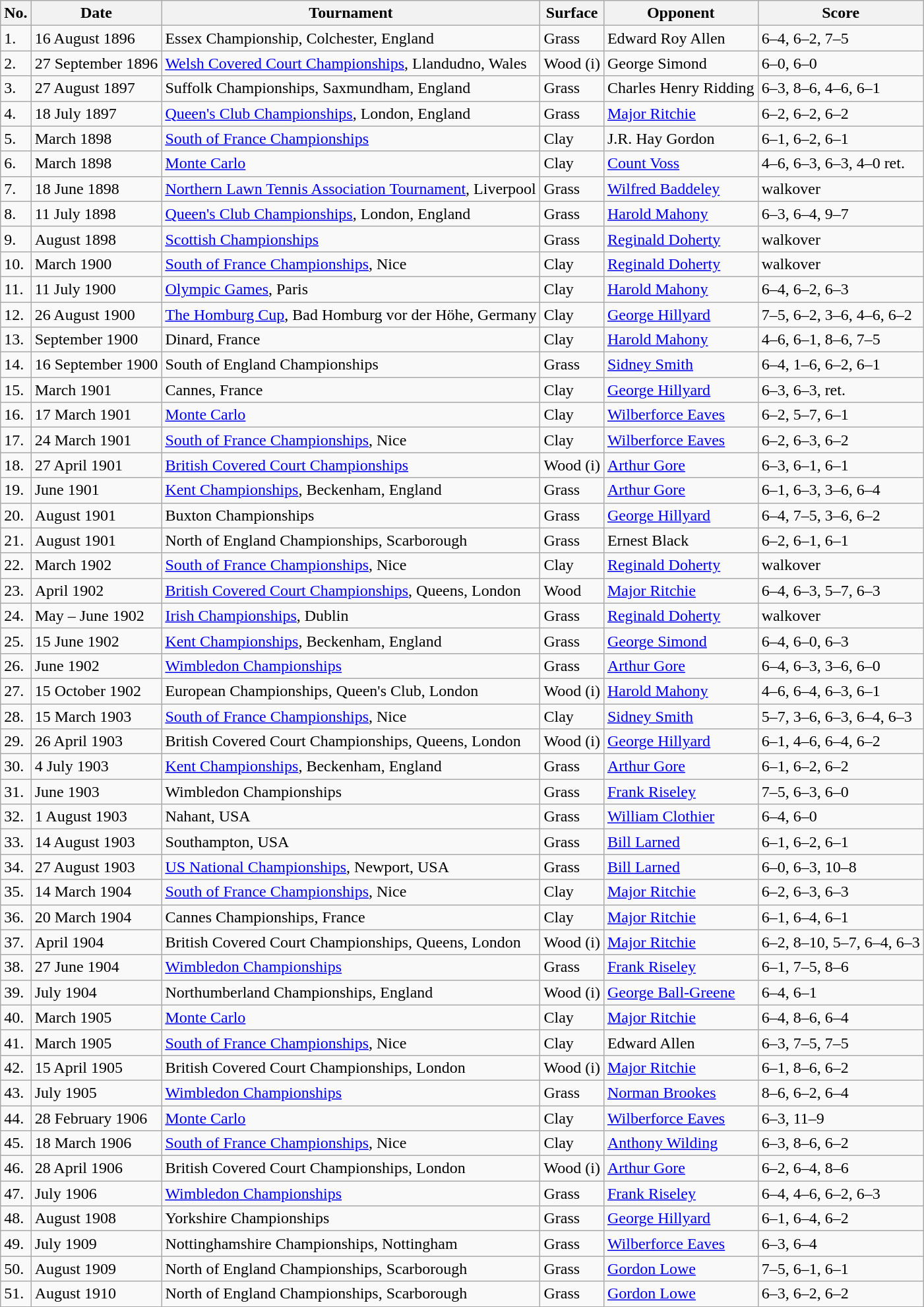<table class="sortable wikitable">
<tr>
<th>No.</th>
<th>Date</th>
<th>Tournament</th>
<th>Surface</th>
<th>Opponent</th>
<th>Score</th>
</tr>
<tr bgcolor=>
<td>1.</td>
<td>16 August 1896</td>
<td>Essex Championship, Colchester, England</td>
<td>Grass</td>
<td>  Edward Roy Allen</td>
<td>6–4, 6–2, 7–5</td>
</tr>
<tr bgcolor=>
<td>2.</td>
<td>27 September 1896</td>
<td><a href='#'>Welsh Covered Court Championships</a>, Llandudno, Wales</td>
<td>Wood (i)</td>
<td> George Simond</td>
<td>6–0, 6–0</td>
</tr>
<tr bgcolor=>
<td>3.</td>
<td>27 August 1897</td>
<td>Suffolk Championships, Saxmundham, England</td>
<td>Grass</td>
<td>  Charles Henry Ridding</td>
<td>6–3, 8–6, 4–6, 6–1</td>
</tr>
<tr bgcolor=>
<td>4.</td>
<td>18 July 1897</td>
<td><a href='#'>Queen's Club Championships</a>, London, England</td>
<td>Grass</td>
<td> <a href='#'>Major Ritchie</a></td>
<td>6–2, 6–2, 6–2</td>
</tr>
<tr bgcolor=>
<td>5.</td>
<td>March 1898</td>
<td><a href='#'>South of France Championships</a></td>
<td>Clay</td>
<td> J.R. Hay Gordon</td>
<td>6–1, 6–2, 6–1</td>
</tr>
<tr bgcolor=>
<td>6.</td>
<td>March 1898</td>
<td><a href='#'>Monte Carlo</a></td>
<td>Clay</td>
<td> <a href='#'>Count Voss</a></td>
<td>4–6, 6–3, 6–3, 4–0 ret.</td>
</tr>
<tr bgcolor=>
<td>7.</td>
<td>18 June 1898</td>
<td><a href='#'>Northern Lawn Tennis Association Tournament</a>, Liverpool</td>
<td>Grass</td>
<td> <a href='#'>Wilfred Baddeley</a></td>
<td>walkover</td>
</tr>
<tr bgcolor=>
<td>8.</td>
<td>11 July 1898</td>
<td><a href='#'>Queen's Club Championships</a>, London, England</td>
<td>Grass</td>
<td> <a href='#'>Harold Mahony</a></td>
<td>6–3, 6–4, 9–7</td>
</tr>
<tr bgcolor=>
<td>9.</td>
<td>August 1898</td>
<td><a href='#'>Scottish Championships</a></td>
<td>Grass</td>
<td> <a href='#'>Reginald Doherty</a></td>
<td>walkover</td>
</tr>
<tr bgcolor=>
<td>10.</td>
<td>March 1900</td>
<td><a href='#'>South of France Championships</a>, Nice</td>
<td>Clay</td>
<td> <a href='#'>Reginald Doherty</a></td>
<td>walkover</td>
</tr>
<tr bgcolor=>
<td>11.</td>
<td>11 July 1900</td>
<td><a href='#'>Olympic Games</a>, Paris</td>
<td>Clay</td>
<td> <a href='#'>Harold Mahony</a></td>
<td>6–4, 6–2, 6–3</td>
</tr>
<tr bgcolor=>
<td>12.</td>
<td>26 August 1900</td>
<td><a href='#'>The Homburg Cup</a>, Bad Homburg vor der Höhe, Germany</td>
<td>Clay</td>
<td> <a href='#'>George Hillyard</a></td>
<td>7–5, 6–2, 3–6, 4–6, 6–2</td>
</tr>
<tr bgcolor=>
<td>13.</td>
<td>September 1900</td>
<td>Dinard, France</td>
<td>Clay</td>
<td> <a href='#'>Harold Mahony</a></td>
<td>4–6, 6–1, 8–6, 7–5</td>
</tr>
<tr bgcolor=>
<td>14.</td>
<td>16 September 1900</td>
<td>South of England Championships</td>
<td>Grass</td>
<td> <a href='#'>Sidney Smith</a></td>
<td>6–4, 1–6, 6–2, 6–1</td>
</tr>
<tr bgcolor=>
<td>15.</td>
<td>March 1901</td>
<td>Cannes, France</td>
<td>Clay</td>
<td> <a href='#'>George Hillyard</a></td>
<td>6–3, 6–3, ret.</td>
</tr>
<tr bgcolor=>
<td>16.</td>
<td>17 March 1901</td>
<td><a href='#'>Monte Carlo</a></td>
<td>Clay</td>
<td> <a href='#'>Wilberforce Eaves</a></td>
<td>6–2, 5–7, 6–1</td>
</tr>
<tr bgcolor=>
<td>17.</td>
<td>24 March 1901</td>
<td><a href='#'>South of France Championships</a>, Nice</td>
<td>Clay</td>
<td> <a href='#'>Wilberforce Eaves</a></td>
<td>6–2, 6–3, 6–2</td>
</tr>
<tr bgcolor=>
<td>18.</td>
<td>27 April 1901</td>
<td><a href='#'>British Covered Court Championships</a></td>
<td>Wood (i)</td>
<td> <a href='#'>Arthur Gore</a></td>
<td>6–3, 6–1, 6–1</td>
</tr>
<tr bgcolor=>
<td>19.</td>
<td>June 1901</td>
<td><a href='#'>Kent Championships</a>, Beckenham, England</td>
<td>Grass</td>
<td> <a href='#'>Arthur Gore</a></td>
<td>6–1, 6–3, 3–6, 6–4</td>
</tr>
<tr bgcolor=>
<td>20.</td>
<td>August 1901</td>
<td>Buxton Championships</td>
<td>Grass</td>
<td> <a href='#'>George Hillyard</a></td>
<td>6–4, 7–5, 3–6, 6–2</td>
</tr>
<tr bgcolor=>
<td>21.</td>
<td>August 1901</td>
<td>North of England Championships, Scarborough</td>
<td>Grass</td>
<td> Ernest Black</td>
<td>6–2, 6–1, 6–1</td>
</tr>
<tr bgcolor=>
<td>22.</td>
<td>March 1902</td>
<td><a href='#'>South of France Championships</a>, Nice</td>
<td>Clay</td>
<td> <a href='#'>Reginald Doherty</a></td>
<td>walkover</td>
</tr>
<tr bgcolor=>
<td>23.</td>
<td>April 1902</td>
<td><a href='#'>British Covered Court Championships</a>, Queens, London</td>
<td>Wood</td>
<td> <a href='#'>Major Ritchie</a></td>
<td>6–4, 6–3, 5–7, 6–3</td>
</tr>
<tr bgcolor=>
<td>24.</td>
<td>May – June 1902</td>
<td><a href='#'>Irish Championships</a>, Dublin</td>
<td>Grass</td>
<td> <a href='#'>Reginald Doherty</a></td>
<td>walkover</td>
</tr>
<tr bgcolor=>
<td>25.</td>
<td>15 June 1902</td>
<td><a href='#'>Kent Championships</a>, Beckenham, England</td>
<td>Grass</td>
<td> <a href='#'>George Simond</a></td>
<td>6–4, 6–0, 6–3</td>
</tr>
<tr bgcolor=>
<td>26.</td>
<td>June 1902</td>
<td><a href='#'>Wimbledon Championships</a></td>
<td>Grass</td>
<td> <a href='#'>Arthur Gore</a></td>
<td>6–4, 6–3, 3–6, 6–0</td>
</tr>
<tr bgcolor=>
<td>27.</td>
<td>15 October 1902</td>
<td>European Championships, Queen's Club, London</td>
<td>Wood (i)</td>
<td> <a href='#'>Harold Mahony</a></td>
<td>4–6, 6–4, 6–3, 6–1</td>
</tr>
<tr bgcolor=>
<td>28.</td>
<td>15 March 1903</td>
<td><a href='#'>South of France Championships</a>, Nice</td>
<td>Clay</td>
<td> <a href='#'>Sidney Smith</a></td>
<td>5–7, 3–6, 6–3, 6–4, 6–3</td>
</tr>
<tr bgcolor=>
<td>29.</td>
<td>26 April 1903</td>
<td>British Covered Court Championships, Queens, London</td>
<td>Wood (i)</td>
<td> <a href='#'>George Hillyard</a></td>
<td>6–1, 4–6, 6–4, 6–2</td>
</tr>
<tr bgcolor=>
<td>30.</td>
<td>4 July 1903</td>
<td><a href='#'>Kent Championships</a>, Beckenham, England</td>
<td>Grass</td>
<td> <a href='#'>Arthur Gore</a></td>
<td>6–1, 6–2, 6–2</td>
</tr>
<tr bgcolor=>
<td>31.</td>
<td>June 1903</td>
<td>Wimbledon Championships</td>
<td>Grass</td>
<td> <a href='#'>Frank Riseley</a></td>
<td>7–5, 6–3, 6–0</td>
</tr>
<tr bgcolor=>
<td>32.</td>
<td>1 August 1903</td>
<td>Nahant, USA</td>
<td>Grass</td>
<td> <a href='#'>William Clothier</a></td>
<td>6–4, 6–0</td>
</tr>
<tr bgcolor=>
<td>33.</td>
<td>14 August 1903</td>
<td>Southampton, USA</td>
<td>Grass</td>
<td> <a href='#'>Bill Larned</a></td>
<td>6–1, 6–2, 6–1</td>
</tr>
<tr bgcolor=>
<td>34.</td>
<td>27 August 1903</td>
<td><a href='#'>US National Championships</a>, Newport, USA</td>
<td>Grass</td>
<td> <a href='#'>Bill Larned</a></td>
<td>6–0, 6–3, 10–8</td>
</tr>
<tr bgcolor=>
<td>35.</td>
<td>14 March 1904</td>
<td><a href='#'>South of France Championships</a>, Nice</td>
<td>Clay</td>
<td> <a href='#'>Major Ritchie</a></td>
<td>6–2, 6–3, 6–3</td>
</tr>
<tr bgcolor=>
<td>36.</td>
<td>20 March 1904</td>
<td>Cannes Championships, France</td>
<td>Clay</td>
<td> <a href='#'>Major Ritchie</a></td>
<td>6–1, 6–4, 6–1</td>
</tr>
<tr bgcolor=>
<td>37.</td>
<td>April 1904</td>
<td>British Covered Court Championships, Queens, London</td>
<td>Wood (i)</td>
<td> <a href='#'>Major Ritchie</a></td>
<td>6–2, 8–10, 5–7, 6–4, 6–3</td>
</tr>
<tr bgcolor=>
<td>38.</td>
<td>27 June 1904</td>
<td><a href='#'>Wimbledon Championships</a></td>
<td>Grass</td>
<td> <a href='#'>Frank Riseley</a></td>
<td>6–1, 7–5, 8–6</td>
</tr>
<tr bgcolor=>
<td>39.</td>
<td>July 1904</td>
<td>Northumberland Championships, England</td>
<td>Wood (i)</td>
<td> <a href='#'>George Ball-Greene</a></td>
<td>6–4, 6–1</td>
</tr>
<tr bgcolor=>
<td>40.</td>
<td>March 1905</td>
<td><a href='#'>Monte Carlo</a></td>
<td>Clay</td>
<td> <a href='#'>Major Ritchie</a></td>
<td>6–4, 8–6, 6–4</td>
</tr>
<tr bgcolor=>
<td>41.</td>
<td>March 1905</td>
<td><a href='#'>South of France Championships</a>, Nice</td>
<td>Clay</td>
<td> Edward Allen</td>
<td>6–3, 7–5, 7–5</td>
</tr>
<tr bgcolor=>
<td>42.</td>
<td>15 April 1905</td>
<td>British Covered Court Championships, London</td>
<td>Wood (i)</td>
<td> <a href='#'>Major Ritchie</a></td>
<td>6–1, 8–6, 6–2</td>
</tr>
<tr bgcolor=>
<td>43.</td>
<td>July 1905</td>
<td><a href='#'>Wimbledon Championships</a></td>
<td>Grass</td>
<td> <a href='#'>Norman Brookes</a></td>
<td>8–6, 6–2, 6–4</td>
</tr>
<tr bgcolor=>
<td>44.</td>
<td>28 February 1906</td>
<td><a href='#'>Monte Carlo</a></td>
<td>Clay</td>
<td> <a href='#'>Wilberforce Eaves</a></td>
<td>6–3, 11–9</td>
</tr>
<tr bgcolor=>
<td>45.</td>
<td>18 March 1906</td>
<td><a href='#'>South of France Championships</a>, Nice</td>
<td>Clay</td>
<td> <a href='#'>Anthony Wilding</a></td>
<td>6–3, 8–6, 6–2</td>
</tr>
<tr bgcolor=>
<td>46.</td>
<td>28 April 1906</td>
<td>British Covered Court Championships, London</td>
<td>Wood (i)</td>
<td> <a href='#'>Arthur Gore</a></td>
<td>6–2, 6–4, 8–6</td>
</tr>
<tr bgcolor=>
<td>47.</td>
<td>July 1906</td>
<td><a href='#'>Wimbledon Championships</a></td>
<td>Grass</td>
<td> <a href='#'>Frank Riseley</a></td>
<td>6–4, 4–6, 6–2, 6–3</td>
</tr>
<tr bgcolor=>
<td>48.</td>
<td>August 1908</td>
<td>Yorkshire Championships</td>
<td>Grass</td>
<td> <a href='#'>George Hillyard</a></td>
<td>6–1, 6–4, 6–2</td>
</tr>
<tr bgcolor=>
<td>49.</td>
<td>July 1909</td>
<td>Nottinghamshire Championships, Nottingham</td>
<td>Grass</td>
<td> <a href='#'>Wilberforce Eaves</a></td>
<td>6–3, 6–4</td>
</tr>
<tr bgcolor=>
<td>50.</td>
<td>August 1909</td>
<td>North of England Championships, Scarborough</td>
<td>Grass</td>
<td> <a href='#'>Gordon Lowe</a></td>
<td>7–5, 6–1, 6–1</td>
</tr>
<tr bgcolor=>
<td>51.</td>
<td>August 1910</td>
<td>North of England Championships, Scarborough</td>
<td>Grass</td>
<td> <a href='#'>Gordon Lowe</a></td>
<td>6–3, 6–2, 6–2</td>
</tr>
</table>
